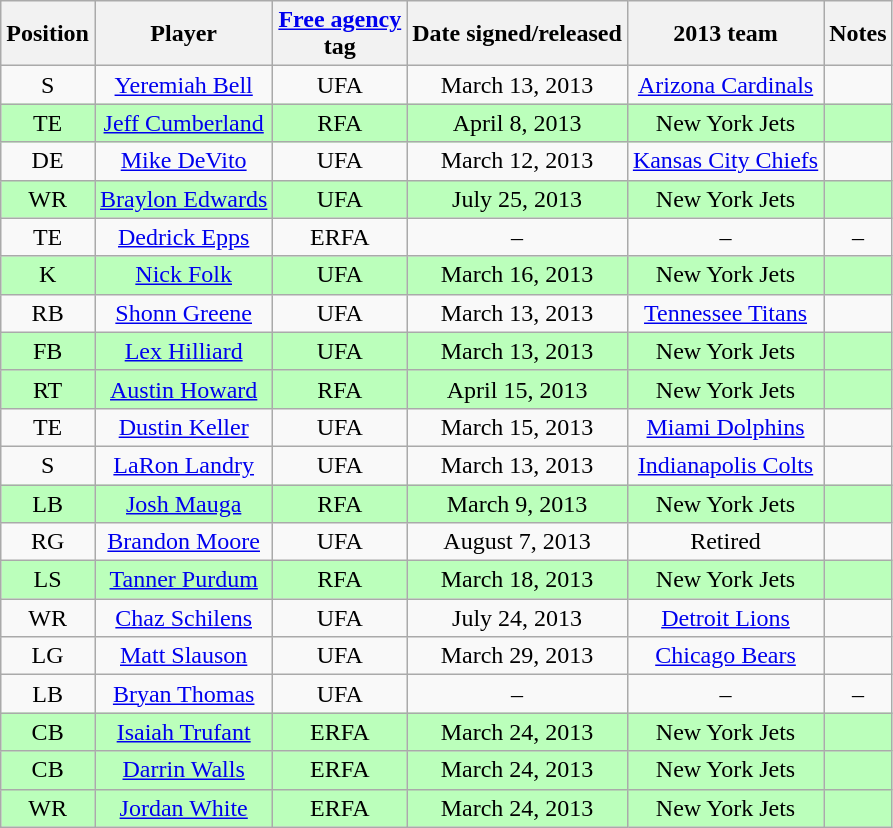<table class="wikitable" style="text-align:center">
<tr>
<th>Position</th>
<th>Player</th>
<th><a href='#'>Free agency</a><br>tag</th>
<th>Date signed/released</th>
<th>2013 team</th>
<th>Notes</th>
</tr>
<tr>
<td>S</td>
<td><a href='#'>Yeremiah Bell</a></td>
<td>UFA</td>
<td>March 13, 2013</td>
<td><a href='#'>Arizona Cardinals</a></td>
<td></td>
</tr>
<tr style="background:#bfb">
<td>TE</td>
<td><a href='#'>Jeff Cumberland</a></td>
<td>RFA</td>
<td>April 8, 2013</td>
<td>New York Jets</td>
<td></td>
</tr>
<tr>
<td>DE</td>
<td><a href='#'>Mike DeVito</a></td>
<td>UFA</td>
<td>March 12, 2013</td>
<td><a href='#'>Kansas City Chiefs</a></td>
<td></td>
</tr>
<tr style="background:#bfb">
<td>WR</td>
<td><a href='#'>Braylon Edwards</a></td>
<td>UFA</td>
<td>July 25, 2013</td>
<td>New York Jets</td>
<td></td>
</tr>
<tr>
<td>TE</td>
<td><a href='#'>Dedrick Epps</a></td>
<td>ERFA</td>
<td>–</td>
<td>–</td>
<td>–</td>
</tr>
<tr style="background:#bfb">
<td>K</td>
<td><a href='#'>Nick Folk</a></td>
<td>UFA</td>
<td>March 16, 2013</td>
<td>New York Jets</td>
<td></td>
</tr>
<tr>
<td>RB</td>
<td><a href='#'>Shonn Greene</a></td>
<td>UFA</td>
<td>March 13, 2013</td>
<td><a href='#'>Tennessee Titans</a></td>
<td></td>
</tr>
<tr style="background:#bfb">
<td>FB</td>
<td><a href='#'>Lex Hilliard</a></td>
<td>UFA</td>
<td>March 13, 2013</td>
<td>New York Jets</td>
<td></td>
</tr>
<tr style="background:#bfb">
<td>RT</td>
<td><a href='#'>Austin Howard</a></td>
<td>RFA</td>
<td>April 15, 2013</td>
<td>New York Jets</td>
<td></td>
</tr>
<tr>
<td>TE</td>
<td><a href='#'>Dustin Keller</a></td>
<td>UFA</td>
<td>March 15, 2013</td>
<td><a href='#'>Miami Dolphins</a></td>
<td></td>
</tr>
<tr>
<td>S</td>
<td><a href='#'>LaRon Landry</a></td>
<td>UFA</td>
<td>March 13, 2013</td>
<td><a href='#'>Indianapolis Colts</a></td>
<td></td>
</tr>
<tr style="background:#bfb">
<td>LB</td>
<td><a href='#'>Josh Mauga</a></td>
<td>RFA</td>
<td>March 9, 2013</td>
<td>New York Jets</td>
<td></td>
</tr>
<tr>
<td>RG</td>
<td><a href='#'>Brandon Moore</a></td>
<td>UFA</td>
<td>August 7, 2013</td>
<td>Retired</td>
<td></td>
</tr>
<tr style="background:#bfb">
<td>LS</td>
<td><a href='#'>Tanner Purdum</a></td>
<td>RFA</td>
<td>March 18, 2013</td>
<td>New York Jets</td>
<td></td>
</tr>
<tr>
<td>WR</td>
<td><a href='#'>Chaz Schilens</a></td>
<td>UFA</td>
<td>July 24, 2013</td>
<td><a href='#'>Detroit Lions</a></td>
<td></td>
</tr>
<tr>
<td>LG</td>
<td><a href='#'>Matt Slauson</a></td>
<td>UFA</td>
<td>March 29, 2013</td>
<td><a href='#'>Chicago Bears</a></td>
<td></td>
</tr>
<tr>
<td>LB</td>
<td><a href='#'>Bryan Thomas</a></td>
<td>UFA</td>
<td>–</td>
<td>–</td>
<td>–</td>
</tr>
<tr style="background:#bfb">
<td>CB</td>
<td><a href='#'>Isaiah Trufant</a></td>
<td>ERFA</td>
<td>March 24, 2013</td>
<td>New York Jets</td>
<td></td>
</tr>
<tr style="background:#bfb">
<td>CB</td>
<td><a href='#'>Darrin Walls</a></td>
<td>ERFA</td>
<td>March 24, 2013</td>
<td>New York Jets</td>
<td></td>
</tr>
<tr style="background:#bfb">
<td>WR</td>
<td><a href='#'>Jordan White</a></td>
<td>ERFA</td>
<td>March 24, 2013</td>
<td>New York Jets</td>
<td></td>
</tr>
</table>
